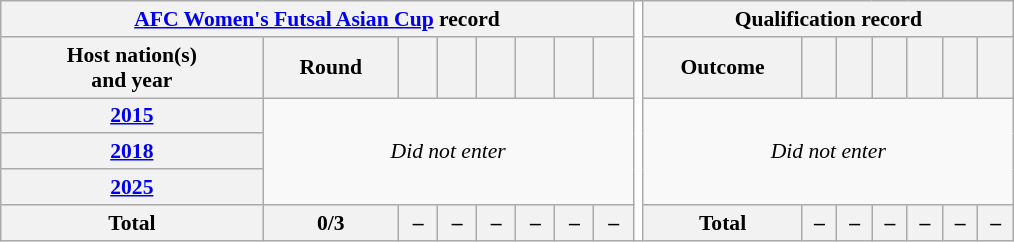<table class="wikitable" style="font-size:90%; text-align:center;">
<tr>
<th colspan="8"><a href='#'>AFC Women's Futsal Asian Cup</a> record</th>
<th rowspan="6" style="width:1%;background:white"></th>
<th colspan="7">Qualification record</th>
</tr>
<tr>
<th scope="col">Host nation(s)<br>and year</th>
<th scope="col">Round</th>
<th scope="col"></th>
<th scope="col"></th>
<th scope="col"></th>
<th scope="col"></th>
<th scope="col"></th>
<th scope="col"></th>
<th scope="col">Outcome</th>
<th scope="col"></th>
<th scope="col"></th>
<th scope="col"></th>
<th scope="col"></th>
<th scope="col"></th>
<th scope="col"></th>
</tr>
<tr>
<th scope="row"> <a href='#'>2015</a></th>
<td rowspan="3" colspan="7"><em>Did not enter</em></td>
<td rowspan="3" colspan="7"><em>Did not enter</em></td>
</tr>
<tr>
<th scope="row"> <a href='#'>2018</a></th>
</tr>
<tr>
<th scope="row"> <a href='#'>2025</a></th>
</tr>
<tr>
<th><strong>Total</strong></th>
<th>0/3</th>
<th>–</th>
<th>–</th>
<th>–</th>
<th>–</th>
<th>–</th>
<th>–</th>
<th>Total</th>
<th>–</th>
<th>–</th>
<th>–</th>
<th>–</th>
<th>–</th>
<th>–</th>
</tr>
</table>
